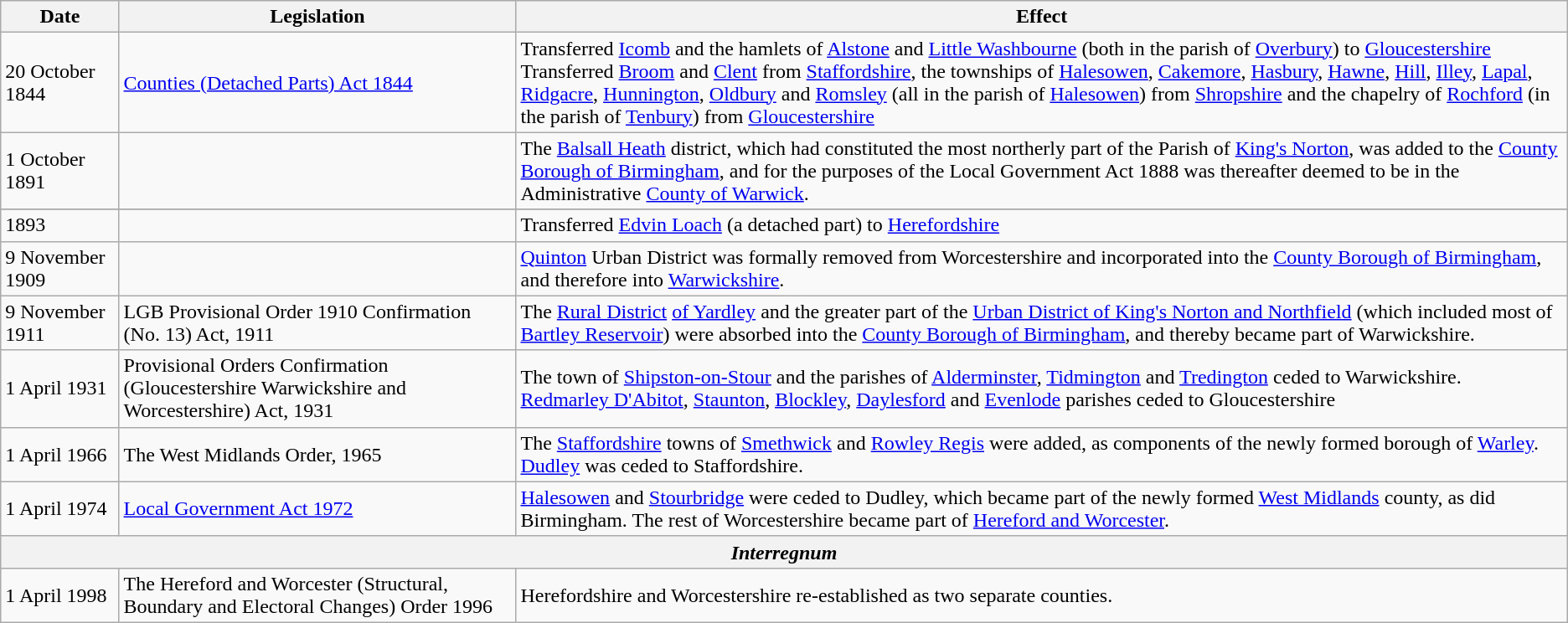<table class="wikitable">
<tr>
<th>Date</th>
<th>Legislation</th>
<th>Effect</th>
</tr>
<tr>
<td>20 October 1844</td>
<td><a href='#'>Counties (Detached Parts) Act 1844</a></td>
<td>Transferred <a href='#'>Icomb</a> and the hamlets of <a href='#'>Alstone</a> and <a href='#'>Little Washbourne</a> (both in the parish of <a href='#'>Overbury</a>) to <a href='#'>Gloucestershire</a><br>Transferred <a href='#'>Broom</a> and <a href='#'>Clent</a> from <a href='#'>Staffordshire</a>, the townships of <a href='#'>Halesowen</a>, <a href='#'>Cakemore</a>, <a href='#'>Hasbury</a>, <a href='#'>Hawne</a>, <a href='#'>Hill</a>, <a href='#'>Illey</a>, <a href='#'>Lapal</a>, <a href='#'>Ridgacre</a>, <a href='#'>Hunnington</a>, <a href='#'>Oldbury</a> and <a href='#'>Romsley</a> (all in the parish of <a href='#'>Halesowen</a>) from <a href='#'>Shropshire</a> and the chapelry of <a href='#'>Rochford</a> (in the parish of <a href='#'>Tenbury</a>) from <a href='#'>Gloucestershire</a></td>
</tr>
<tr>
<td>1 October 1891</td>
<td></td>
<td>The <a href='#'>Balsall Heath</a> district, which had constituted the most northerly part of the Parish of <a href='#'>King's Norton</a>, was added to the <a href='#'>County Borough of Birmingham</a>, and for the purposes of the Local Government Act 1888 was thereafter deemed to be in the Administrative <a href='#'>County of Warwick</a>.</td>
</tr>
<tr>
</tr>
<tr>
<td>1893</td>
<td></td>
<td>Transferred <a href='#'>Edvin Loach</a> (a detached part) to <a href='#'>Herefordshire</a></td>
</tr>
<tr>
<td>9 November 1909</td>
<td></td>
<td><a href='#'>Quinton</a> Urban District was formally removed from Worcestershire and incorporated into the <a href='#'>County Borough of Birmingham</a>, and therefore into <a href='#'>Warwickshire</a>.</td>
</tr>
<tr>
<td>9 November 1911</td>
<td>LGB Provisional Order 1910 Confirmation (No. 13) Act, 1911</td>
<td>The <a href='#'>Rural District</a> <a href='#'>of Yardley</a> and the greater part of the <a href='#'>Urban District of King's Norton and Northfield</a> (which included most of <a href='#'>Bartley Reservoir</a>) were absorbed into the <a href='#'>County Borough of Birmingham</a>, and thereby became part of Warwickshire.</td>
</tr>
<tr>
<td>1 April 1931</td>
<td>Provisional Orders Confirmation (Gloucestershire Warwickshire and Worcestershire) Act, 1931</td>
<td>The town of <a href='#'>Shipston-on-Stour</a> and the parishes of <a href='#'>Alderminster</a>, <a href='#'>Tidmington</a> and <a href='#'>Tredington</a> ceded to Warwickshire.<br><a href='#'>Redmarley D'Abitot</a>, <a href='#'>Staunton</a>, <a href='#'>Blockley</a>, <a href='#'>Daylesford</a> and <a href='#'>Evenlode</a> parishes ceded to Gloucestershire</td>
</tr>
<tr>
<td>1 April 1966</td>
<td>The West Midlands Order, 1965</td>
<td>The <a href='#'>Staffordshire</a> towns of <a href='#'>Smethwick</a> and <a href='#'>Rowley Regis</a> were added, as components of the newly formed borough of <a href='#'>Warley</a>. <a href='#'>Dudley</a> was ceded to Staffordshire.</td>
</tr>
<tr>
<td>1 April 1974</td>
<td><a href='#'>Local Government Act 1972</a></td>
<td><a href='#'>Halesowen</a> and <a href='#'>Stourbridge</a> were ceded to Dudley, which became part of the newly formed <a href='#'>West Midlands</a> county, as did Birmingham. The rest of Worcestershire became part of <a href='#'>Hereford and Worcester</a>.</td>
</tr>
<tr>
<th colspan="3"><em>Interregnum</em></th>
</tr>
<tr>
<td>1 April 1998</td>
<td>The Hereford and Worcester (Structural, Boundary and Electoral Changes) Order 1996</td>
<td>Herefordshire and Worcestershire re-established as two separate counties.</td>
</tr>
</table>
